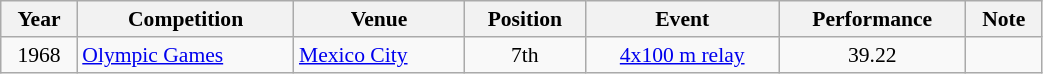<table class="wikitable" width=55% style="font-size:90%; text-align:center;">
<tr>
<th>Year</th>
<th>Competition</th>
<th>Venue</th>
<th>Position</th>
<th>Event</th>
<th>Performance</th>
<th>Note</th>
</tr>
<tr>
<td rowspan=1>1968</td>
<td rowspan=1 align=left><a href='#'>Olympic Games</a></td>
<td rowspan=1 align=left> <a href='#'>Mexico City</a></td>
<td>7th</td>
<td><a href='#'>4x100 m relay</a></td>
<td>39.22</td>
<td></td>
</tr>
</table>
